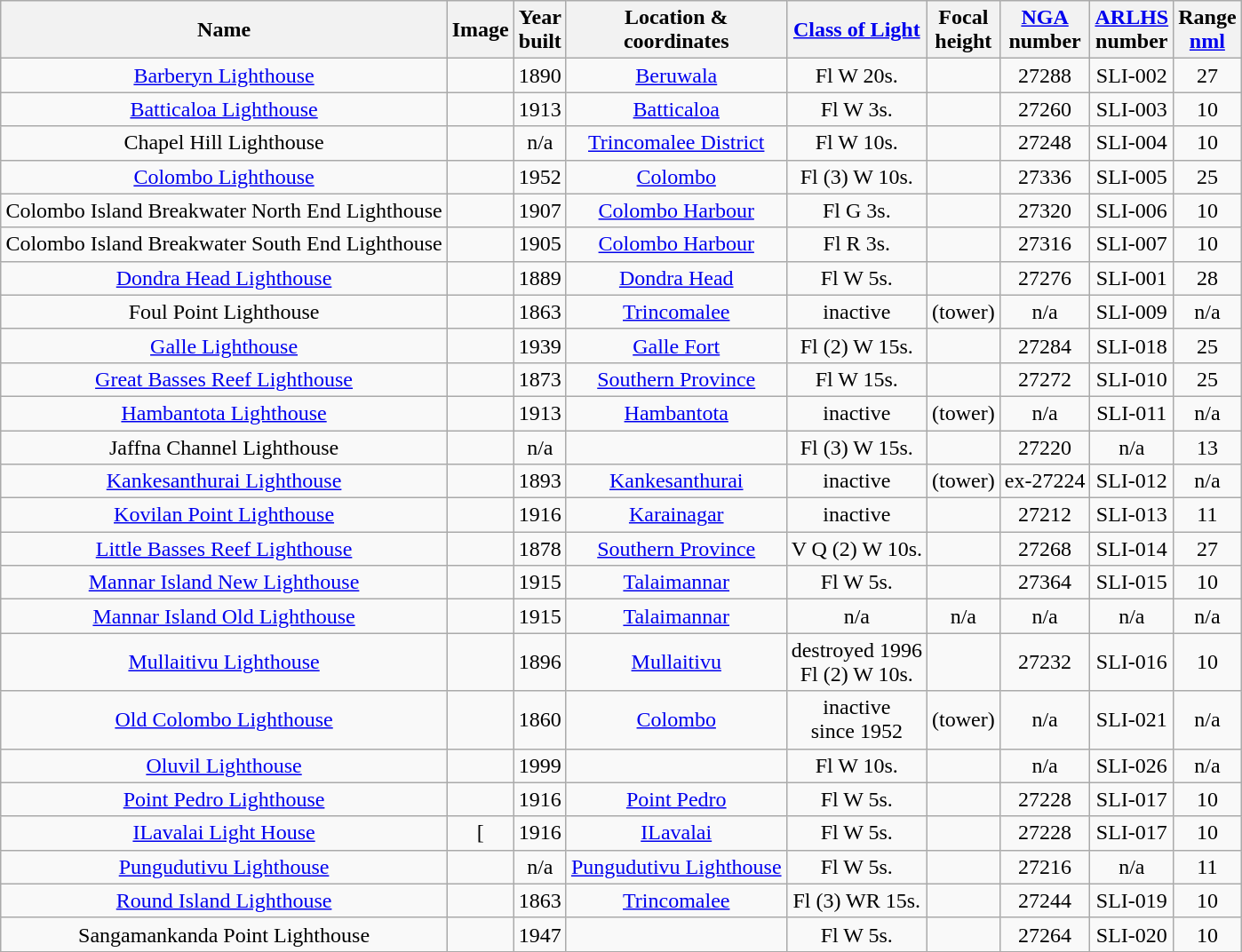<table class="wikitable sortable" style="margin:auto;text-align:center">
<tr>
<th>Name</th>
<th>Image</th>
<th>Year<br>built</th>
<th>Location &<br> coordinates</th>
<th><a href='#'>Class of Light</a></th>
<th>Focal<br>height</th>
<th><a href='#'>NGA</a><br>number</th>
<th><a href='#'>ARLHS</a><br>number</th>
<th>Range<br><a href='#'>nml</a></th>
</tr>
<tr>
<td><a href='#'>Barberyn Lighthouse</a></td>
<td></td>
<td>1890</td>
<td><a href='#'>Beruwala</a><br></td>
<td>Fl W 20s.</td>
<td></td>
<td>27288</td>
<td>SLI-002</td>
<td>27</td>
</tr>
<tr>
<td><a href='#'>Batticaloa Lighthouse</a></td>
<td></td>
<td>1913</td>
<td><a href='#'>Batticaloa</a><br> </td>
<td>Fl W 3s.</td>
<td></td>
<td>27260</td>
<td>SLI-003</td>
<td>10</td>
</tr>
<tr>
<td>Chapel Hill Lighthouse</td>
<td></td>
<td>n/a</td>
<td><a href='#'>Trincomalee District</a><br> </td>
<td>Fl W 10s.</td>
<td></td>
<td>27248</td>
<td>SLI-004</td>
<td>10</td>
</tr>
<tr>
<td><a href='#'>Colombo Lighthouse</a></td>
<td></td>
<td>1952</td>
<td><a href='#'>Colombo</a><br> </td>
<td>Fl (3) W 10s.</td>
<td></td>
<td>27336</td>
<td>SLI-005</td>
<td>25</td>
</tr>
<tr>
<td>Colombo Island Breakwater North End Lighthouse</td>
<td> </td>
<td>1907</td>
<td><a href='#'>Colombo Harbour</a><br> </td>
<td>Fl G 3s.</td>
<td></td>
<td>27320</td>
<td>SLI-006</td>
<td>10</td>
</tr>
<tr>
<td>Colombo Island Breakwater South End Lighthouse</td>
<td> </td>
<td>1905</td>
<td><a href='#'>Colombo Harbour</a><br> </td>
<td>Fl R 3s.</td>
<td></td>
<td>27316</td>
<td>SLI-007</td>
<td>10</td>
</tr>
<tr>
<td><a href='#'>Dondra Head Lighthouse</a></td>
<td></td>
<td>1889</td>
<td><a href='#'>Dondra Head</a><br> </td>
<td>Fl W 5s.</td>
<td></td>
<td>27276</td>
<td>SLI-001</td>
<td>28</td>
</tr>
<tr>
<td>Foul Point Lighthouse</td>
<td> </td>
<td>1863</td>
<td><a href='#'>Trincomalee</a><br> </td>
<td>inactive</td>
<td>(tower)<br></td>
<td>n/a</td>
<td>SLI-009</td>
<td>n/a</td>
</tr>
<tr>
<td><a href='#'>Galle Lighthouse</a></td>
<td></td>
<td>1939</td>
<td><a href='#'>Galle Fort</a><br> </td>
<td>Fl (2) W 15s.</td>
<td></td>
<td>27284</td>
<td>SLI-018</td>
<td>25</td>
</tr>
<tr>
<td><a href='#'>Great Basses Reef Lighthouse</a></td>
<td></td>
<td>1873</td>
<td><a href='#'>Southern Province</a><br> </td>
<td>Fl W 15s.</td>
<td></td>
<td>27272</td>
<td>SLI-010</td>
<td>25</td>
</tr>
<tr>
<td><a href='#'>Hambantota Lighthouse</a></td>
<td></td>
<td>1913</td>
<td><a href='#'>Hambantota</a><br> </td>
<td>inactive</td>
<td>(tower)<br></td>
<td>n/a</td>
<td>SLI-011</td>
<td>n/a</td>
</tr>
<tr>
<td>Jaffna Channel Lighthouse</td>
<td></td>
<td>n/a</td>
<td><br></td>
<td>Fl (3) W 15s.</td>
<td></td>
<td>27220</td>
<td>n/a</td>
<td>13</td>
</tr>
<tr>
<td><a href='#'>Kankesanthurai Lighthouse</a></td>
<td> </td>
<td>1893</td>
<td><a href='#'>Kankesanthurai</a><br> </td>
<td>inactive</td>
<td>(tower)<br></td>
<td>ex-27224</td>
<td>SLI-012</td>
<td>n/a</td>
</tr>
<tr>
<td><a href='#'>Kovilan Point Lighthouse</a></td>
<td> </td>
<td>1916</td>
<td><a href='#'>Karainagar</a><br> </td>
<td>inactive</td>
<td></td>
<td>27212</td>
<td>SLI-013</td>
<td>11</td>
</tr>
<tr>
<td><a href='#'>Little Basses Reef Lighthouse</a></td>
<td></td>
<td>1878</td>
<td><a href='#'>Southern Province</a><br> </td>
<td>V Q (2) W 10s.</td>
<td></td>
<td>27268</td>
<td>SLI-014</td>
<td>27</td>
</tr>
<tr>
<td><a href='#'>Mannar Island New Lighthouse</a></td>
<td></td>
<td>1915</td>
<td><a href='#'>Talaimannar</a><br> </td>
<td>Fl W 5s.</td>
<td></td>
<td>27364</td>
<td>SLI-015</td>
<td>10</td>
</tr>
<tr>
<td><a href='#'>Mannar Island Old Lighthouse</a></td>
<td></td>
<td>1915</td>
<td><a href='#'>Talaimannar</a><br> </td>
<td>n/a</td>
<td>n/a</td>
<td>n/a</td>
<td>n/a</td>
<td>n/a</td>
</tr>
<tr>
<td><a href='#'>Mullaitivu Lighthouse</a></td>
<td></td>
<td>1896</td>
<td><a href='#'>Mullaitivu </a><br> </td>
<td>destroyed 1996<br>Fl (2) W 10s.</td>
<td></td>
<td>27232</td>
<td>SLI-016</td>
<td>10</td>
</tr>
<tr>
<td><a href='#'>Old Colombo Lighthouse</a></td>
<td></td>
<td>1860</td>
<td><a href='#'>Colombo</a><br> </td>
<td>inactive<br>since 1952</td>
<td>(tower)<br></td>
<td>n/a</td>
<td>SLI-021</td>
<td>n/a</td>
</tr>
<tr>
<td><a href='#'>Oluvil Lighthouse</a></td>
<td></td>
<td>1999</td>
<td><br> </td>
<td>Fl W 10s.</td>
<td></td>
<td>n/a</td>
<td>SLI-026</td>
<td>n/a</td>
</tr>
<tr>
<td><a href='#'>Point Pedro Lighthouse</a></td>
<td></td>
<td>1916</td>
<td><a href='#'>Point Pedro</a><br></td>
<td>Fl W 5s.</td>
<td></td>
<td>27228</td>
<td>SLI-017</td>
<td>10</td>
</tr>
<tr>
<td><a href='#'>ILavalai Light House</a></td>
<td>[</td>
<td>1916</td>
<td><a href='#'>ILavalai</a><br></td>
<td>Fl W 5s.</td>
<td></td>
<td>27228</td>
<td>SLI-017</td>
<td>10</td>
</tr>
<tr>
<td><a href='#'>Pungudutivu Lighthouse</a></td>
<td></td>
<td>n/a</td>
<td><a href='#'>Pungudutivu Lighthouse</a><br> </td>
<td>Fl W 5s.</td>
<td></td>
<td>27216</td>
<td>n/a</td>
<td>11</td>
</tr>
<tr>
<td><a href='#'>Round Island Lighthouse</a></td>
<td></td>
<td>1863</td>
<td><a href='#'>Trincomalee</a><br></td>
<td>Fl (3) WR 15s.</td>
<td></td>
<td>27244</td>
<td>SLI-019</td>
<td>10</td>
</tr>
<tr>
<td>Sangamankanda Point Lighthouse</td>
<td> </td>
<td>1947</td>
<td><br></td>
<td>Fl W 5s.</td>
<td></td>
<td>27264</td>
<td>SLI-020</td>
<td>10</td>
</tr>
<tr>
</tr>
</table>
